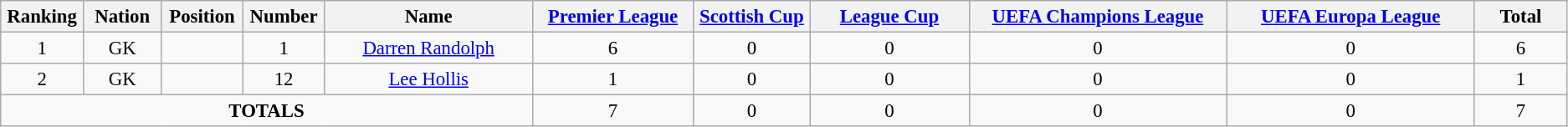<table class="wikitable" style="font-size: 95%; text-align: center;">
<tr>
<th width=60>Ranking</th>
<th width=60>Nation</th>
<th width=60>Position</th>
<th width=60>Number</th>
<th width=200>Name</th>
<th width=150><a href='#'>Premier League</a></th>
<th width=100><a href='#'>Scottish Cup</a></th>
<th width=150><a href='#'>League Cup</a></th>
<th width=250><a href='#'>UEFA Champions League</a></th>
<th width=250><a href='#'>UEFA Europa League</a></th>
<th width=80>Total</th>
</tr>
<tr>
<td>1</td>
<td>GK</td>
<td></td>
<td>1</td>
<td><a href='#'>Darren Randolph</a></td>
<td>6</td>
<td>0</td>
<td>0</td>
<td>0</td>
<td>0</td>
<td>6</td>
</tr>
<tr>
<td>2</td>
<td>GK</td>
<td></td>
<td>12</td>
<td><a href='#'>Lee Hollis</a></td>
<td>1</td>
<td>0</td>
<td>0</td>
<td>0</td>
<td>0</td>
<td>1</td>
</tr>
<tr>
<td colspan="5"><strong>TOTALS</strong></td>
<td>7</td>
<td>0</td>
<td>0</td>
<td>0</td>
<td>0</td>
<td>7</td>
</tr>
</table>
